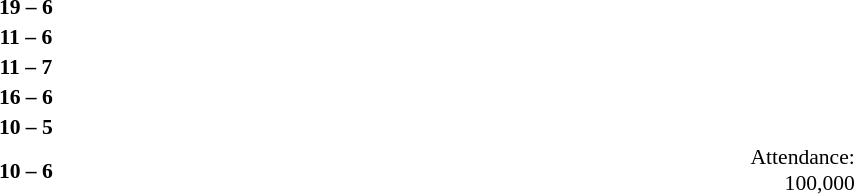<table width="80%" cellspacing="1">
<tr>
<td></td>
</tr>
<tr style=font-size:90%>
<td width="23%" align="right"><strong></strong></td>
<td width="14%" align="center"><strong>19 – 6</strong></td>
<td width="23%"></td>
</tr>
<tr style=font-size:90%>
<td align="right"><strong></strong></td>
<td align="center"><strong>11 – 6</strong></td>
<td></td>
</tr>
<tr style=font-size:90%>
<td align="right"><strong></strong></td>
<td align="center"><strong>11 – 7</strong></td>
<td></td>
</tr>
<tr style=font-size:90%>
<td align="right"><strong></strong></td>
<td align="center"><strong>16 – 6</strong></td>
<td></td>
</tr>
<tr style=font-size:90%>
<td align="right"><strong></strong></td>
<td align="center"><strong>10 – 5</strong></td>
<td></td>
</tr>
<tr style=font-size:90%>
<td align="right"><strong></strong></td>
<td align="center"><strong>10 – 6</strong></td>
<td></td>
<td width="5%" align="right">Attendance: 100,000</td>
</tr>
</table>
